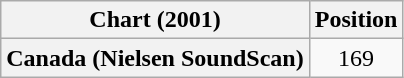<table class="wikitable plainrowheaders" style="text-align:center">
<tr>
<th>Chart (2001)</th>
<th>Position</th>
</tr>
<tr>
<th scope="row">Canada (Nielsen SoundScan)</th>
<td>169</td>
</tr>
</table>
